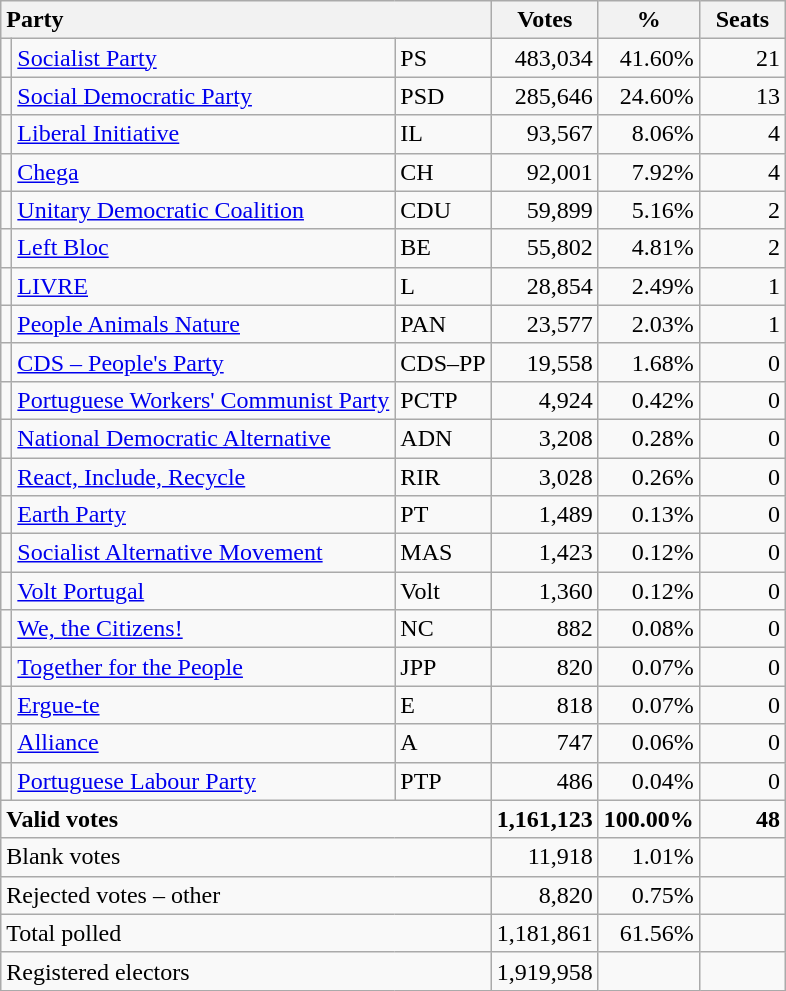<table class="wikitable" border="1" style="text-align:right;">
<tr>
<th style="text-align:left;" colspan=3>Party</th>
<th align=center width="50">Votes</th>
<th align=center width="50">%</th>
<th align=center width="50">Seats</th>
</tr>
<tr>
<td></td>
<td align=left><a href='#'>Socialist Party</a></td>
<td align=left>PS</td>
<td>483,034</td>
<td>41.60%</td>
<td>21</td>
</tr>
<tr>
<td></td>
<td align=left><a href='#'>Social Democratic Party</a></td>
<td align=left>PSD</td>
<td>285,646</td>
<td>24.60%</td>
<td>13</td>
</tr>
<tr>
<td></td>
<td align=left><a href='#'>Liberal Initiative</a></td>
<td align=left>IL</td>
<td>93,567</td>
<td>8.06%</td>
<td>4</td>
</tr>
<tr>
<td></td>
<td align=left><a href='#'>Chega</a></td>
<td align=left>CH</td>
<td>92,001</td>
<td>7.92%</td>
<td>4</td>
</tr>
<tr>
<td></td>
<td align=left style="white-space: nowrap;"><a href='#'>Unitary Democratic Coalition</a></td>
<td align=left>CDU</td>
<td>59,899</td>
<td>5.16%</td>
<td>2</td>
</tr>
<tr>
<td></td>
<td align=left><a href='#'>Left Bloc</a></td>
<td align=left>BE</td>
<td>55,802</td>
<td>4.81%</td>
<td>2</td>
</tr>
<tr>
<td></td>
<td align=left><a href='#'>LIVRE</a></td>
<td align=left>L</td>
<td>28,854</td>
<td>2.49%</td>
<td>1</td>
</tr>
<tr>
<td></td>
<td align=left><a href='#'>People Animals Nature</a></td>
<td align=left>PAN</td>
<td>23,577</td>
<td>2.03%</td>
<td>1</td>
</tr>
<tr>
<td></td>
<td align=left><a href='#'>CDS – People's Party</a></td>
<td align=left style="white-space: nowrap;">CDS–PP</td>
<td>19,558</td>
<td>1.68%</td>
<td>0</td>
</tr>
<tr>
<td></td>
<td align=left><a href='#'>Portuguese Workers' Communist Party</a></td>
<td align=left>PCTP</td>
<td>4,924</td>
<td>0.42%</td>
<td>0</td>
</tr>
<tr>
<td></td>
<td align=left><a href='#'>National Democratic Alternative</a></td>
<td align=left>ADN</td>
<td>3,208</td>
<td>0.28%</td>
<td>0</td>
</tr>
<tr>
<td></td>
<td align=left><a href='#'>React, Include, Recycle</a></td>
<td align=left>RIR</td>
<td>3,028</td>
<td>0.26%</td>
<td>0</td>
</tr>
<tr>
<td></td>
<td align=left><a href='#'>Earth Party</a></td>
<td align=left>PT</td>
<td>1,489</td>
<td>0.13%</td>
<td>0</td>
</tr>
<tr>
<td></td>
<td align=left><a href='#'>Socialist Alternative Movement</a></td>
<td align=left>MAS</td>
<td>1,423</td>
<td>0.12%</td>
<td>0</td>
</tr>
<tr>
<td></td>
<td align=left><a href='#'>Volt Portugal</a></td>
<td align=left>Volt</td>
<td>1,360</td>
<td>0.12%</td>
<td>0</td>
</tr>
<tr>
<td></td>
<td align=left><a href='#'>We, the Citizens!</a></td>
<td align=left>NC</td>
<td>882</td>
<td>0.08%</td>
<td>0</td>
</tr>
<tr>
<td></td>
<td align=left><a href='#'>Together for the People</a></td>
<td align=left>JPP</td>
<td>820</td>
<td>0.07%</td>
<td>0</td>
</tr>
<tr>
<td></td>
<td align=left><a href='#'>Ergue-te</a></td>
<td align=left>E</td>
<td>818</td>
<td>0.07%</td>
<td>0</td>
</tr>
<tr>
<td></td>
<td align=left><a href='#'>Alliance</a></td>
<td align=left>A</td>
<td>747</td>
<td>0.06%</td>
<td>0</td>
</tr>
<tr>
<td></td>
<td align=left><a href='#'>Portuguese Labour Party</a></td>
<td align=left>PTP</td>
<td>486</td>
<td>0.04%</td>
<td>0</td>
</tr>
<tr style="font-weight:bold">
<td align=left colspan=3>Valid votes</td>
<td>1,161,123</td>
<td>100.00%</td>
<td>48</td>
</tr>
<tr>
<td align=left colspan=3>Blank votes</td>
<td>11,918</td>
<td>1.01%</td>
<td></td>
</tr>
<tr>
<td align=left colspan=3>Rejected votes – other</td>
<td>8,820</td>
<td>0.75%</td>
<td></td>
</tr>
<tr>
<td align=left colspan=3>Total polled</td>
<td>1,181,861</td>
<td>61.56%</td>
<td></td>
</tr>
<tr>
<td align=left colspan=3>Registered electors</td>
<td>1,919,958</td>
<td></td>
<td></td>
</tr>
</table>
